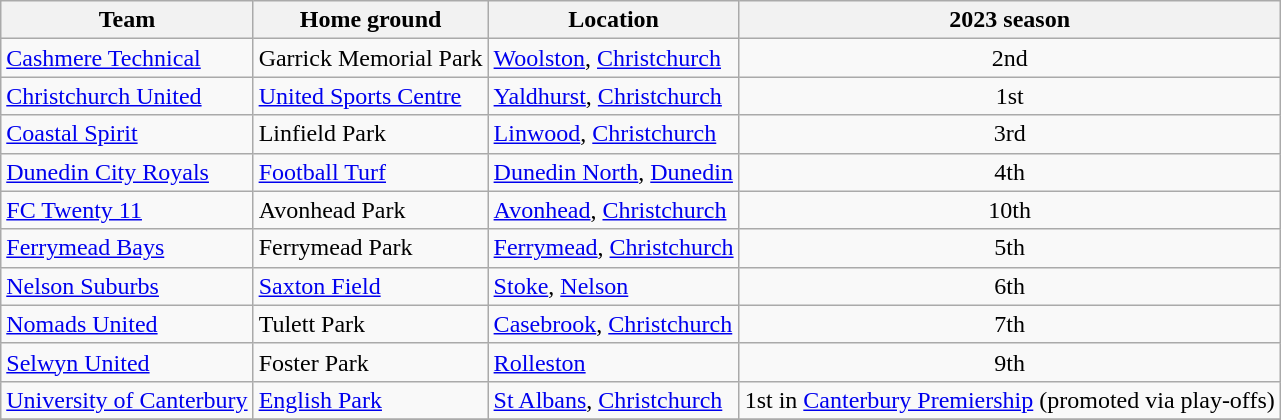<table class="wikitable sortable">
<tr>
<th>Team</th>
<th>Home ground</th>
<th>Location</th>
<th>2023 season</th>
</tr>
<tr>
<td><a href='#'>Cashmere Technical</a></td>
<td>Garrick Memorial Park</td>
<td><a href='#'>Woolston</a>, <a href='#'>Christchurch</a></td>
<td align="center">2nd</td>
</tr>
<tr>
<td><a href='#'>Christchurch United</a></td>
<td><a href='#'>United Sports Centre</a></td>
<td><a href='#'>Yaldhurst</a>, <a href='#'>Christchurch</a></td>
<td align="center">1st</td>
</tr>
<tr>
<td><a href='#'>Coastal Spirit</a></td>
<td>Linfield Park</td>
<td><a href='#'>Linwood</a>, <a href='#'>Christchurch</a></td>
<td align="center">3rd</td>
</tr>
<tr>
<td><a href='#'>Dunedin City Royals</a></td>
<td><a href='#'>Football Turf</a></td>
<td><a href='#'>Dunedin North</a>, <a href='#'>Dunedin</a></td>
<td align="center">4th</td>
</tr>
<tr>
<td><a href='#'>FC Twenty 11</a></td>
<td>Avonhead Park</td>
<td><a href='#'>Avonhead</a>, <a href='#'>Christchurch</a></td>
<td align="center">10th</td>
</tr>
<tr>
<td><a href='#'>Ferrymead Bays</a></td>
<td>Ferrymead Park</td>
<td><a href='#'>Ferrymead</a>, <a href='#'>Christchurch</a></td>
<td align="center">5th</td>
</tr>
<tr>
<td><a href='#'>Nelson Suburbs</a></td>
<td><a href='#'>Saxton Field</a></td>
<td><a href='#'>Stoke</a>, <a href='#'>Nelson</a></td>
<td align="center">6th</td>
</tr>
<tr>
<td><a href='#'>Nomads United</a></td>
<td>Tulett Park</td>
<td><a href='#'>Casebrook</a>, <a href='#'>Christchurch</a></td>
<td align="center">7th</td>
</tr>
<tr>
<td><a href='#'>Selwyn United</a></td>
<td>Foster Park</td>
<td><a href='#'>Rolleston</a></td>
<td align="center">9th</td>
</tr>
<tr>
<td><a href='#'>University of Canterbury</a></td>
<td><a href='#'>English Park</a></td>
<td><a href='#'>St Albans</a>, <a href='#'>Christchurch</a></td>
<td align="center">1st in <a href='#'>Canterbury Premiership</a> (promoted via play-offs)</td>
</tr>
<tr>
</tr>
</table>
